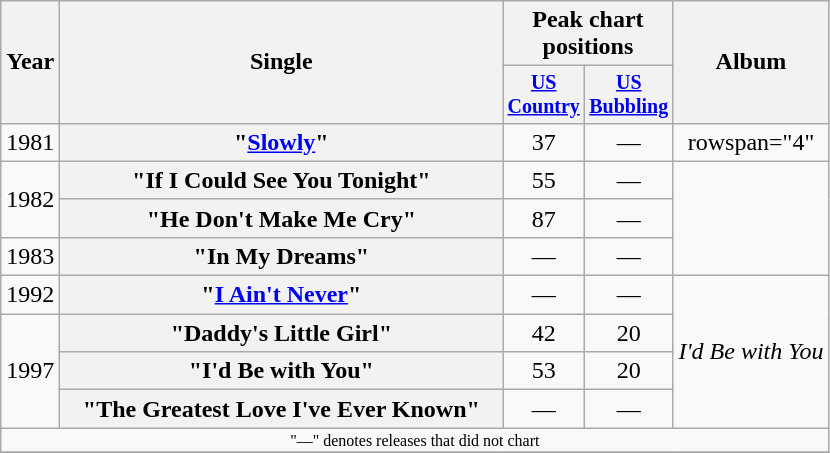<table class="wikitable plainrowheaders" style="text-align:center;">
<tr>
<th rowspan="2">Year</th>
<th rowspan="2" style="width:18em;">Single</th>
<th colspan="2">Peak chart<br>positions</th>
<th rowspan="2">Album</th>
</tr>
<tr style="font-size:smaller;">
<th width="45"><a href='#'>US Country</a></th>
<th width="45"><a href='#'>US Bubbling</a></th>
</tr>
<tr>
<td>1981</td>
<th scope="row">"<a href='#'>Slowly</a>"</th>
<td>37</td>
<td>—</td>
<td>rowspan="4" </td>
</tr>
<tr>
<td rowspan="2">1982</td>
<th scope="row">"If I Could See You Tonight"</th>
<td>55</td>
<td>—</td>
</tr>
<tr>
<th scope="row">"He Don't Make Me Cry"</th>
<td>87</td>
<td>—</td>
</tr>
<tr>
<td>1983</td>
<th scope="row">"In My Dreams"</th>
<td>—</td>
<td>—</td>
</tr>
<tr>
<td>1992</td>
<th scope="row">"<a href='#'>I Ain't Never</a>"</th>
<td>—</td>
<td>—</td>
<td align="left" rowspan="4"><em>I'd Be with You</em></td>
</tr>
<tr>
<td rowspan="3">1997</td>
<th scope="row">"Daddy's Little Girl"</th>
<td>42</td>
<td>20</td>
</tr>
<tr>
<th scope="row">"I'd Be with You"</th>
<td>53</td>
<td>20</td>
</tr>
<tr>
<th scope="row">"The Greatest Love I've Ever Known"</th>
<td>—</td>
<td>—</td>
</tr>
<tr>
<td colspan="5" style="font-size:8pt">"—" denotes releases that did not chart</td>
</tr>
<tr>
</tr>
</table>
